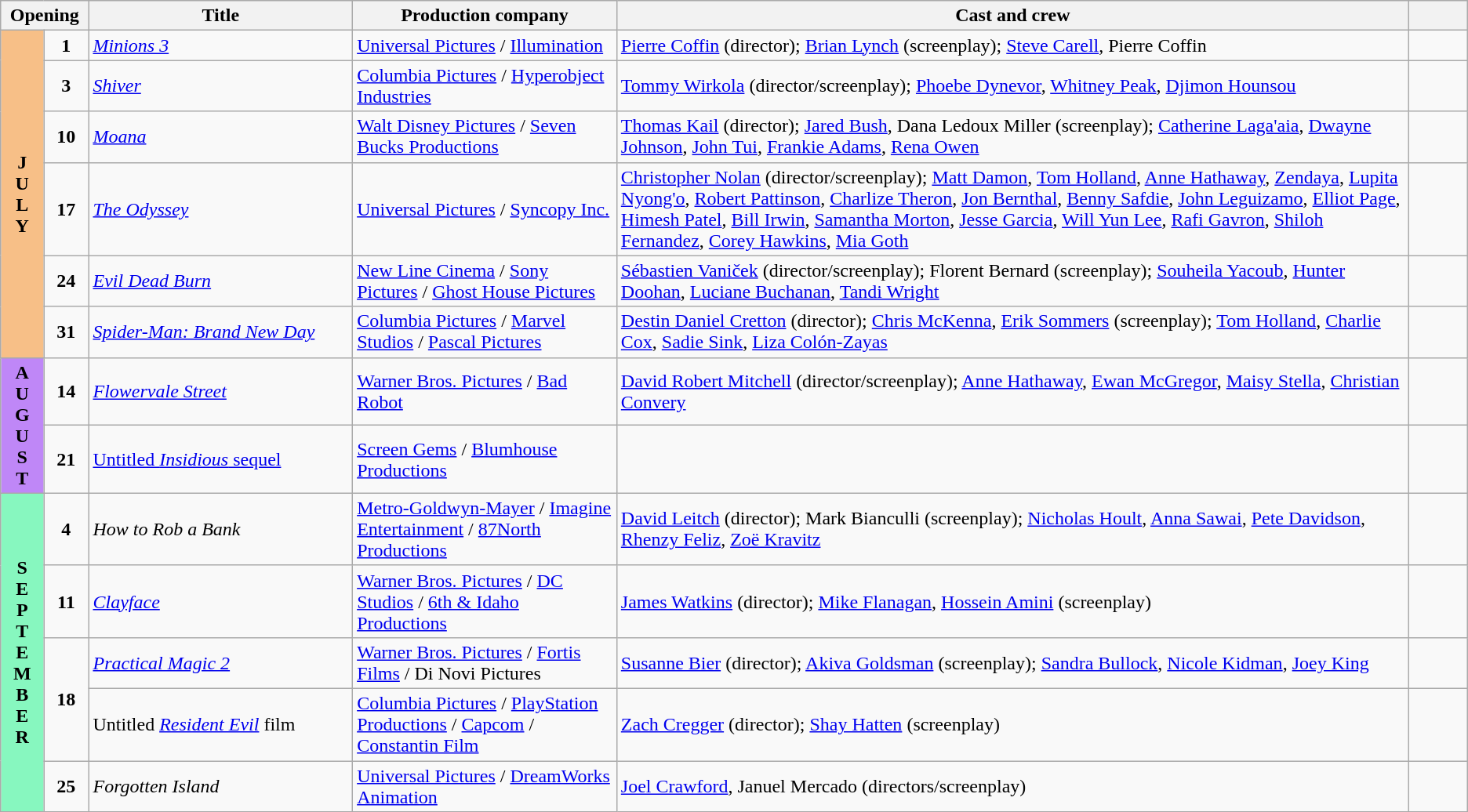<table class="wikitable sortable">
<tr>
<th colspan="2" style="width:6%;">Opening</th>
<th style="width:18%;">Title</th>
<th style="width:18%;">Production company</th>
<th>Cast and crew</th>
<th style="width:4%;"  class="unsortable"></th>
</tr>
<tr>
<th rowspan="6" style="text-align:center; background:#f7bf87; textcolor:#000;">J<br>U<br>L<br>Y</th>
<td style="text-align:center"><strong>1</strong></td>
<td><em><a href='#'>Minions 3</a></em></td>
<td><a href='#'>Universal Pictures</a> / <a href='#'>Illumination</a></td>
<td><a href='#'>Pierre Coffin</a> (director); <a href='#'>Brian Lynch</a> (screenplay); <a href='#'>Steve Carell</a>, Pierre Coffin</td>
<td style="text-align:center"></td>
</tr>
<tr>
<td rowspan="1" style="text-align:center"><strong>3</strong></td>
<td><em><a href='#'>Shiver</a></em></td>
<td><a href='#'>Columbia Pictures</a> / <a href='#'>Hyperobject Industries</a></td>
<td><a href='#'>Tommy Wirkola</a> (director/screenplay); <a href='#'>Phoebe Dynevor</a>, <a href='#'>Whitney Peak</a>, <a href='#'>Djimon Hounsou</a></td>
<td style="text-align: center;"></td>
</tr>
<tr>
<td rowspan="1"style="text-align:center"><strong>10</strong></td>
<td><em><a href='#'>Moana</a></em></td>
<td><a href='#'>Walt Disney Pictures</a> / <a href='#'>Seven Bucks Productions</a></td>
<td><a href='#'>Thomas Kail</a> (director); <a href='#'>Jared Bush</a>, Dana Ledoux Miller (screenplay); <a href='#'>Catherine Laga'aia</a>, <a href='#'>Dwayne Johnson</a>, <a href='#'>John Tui</a>, <a href='#'>Frankie Adams</a>, <a href='#'>Rena Owen</a></td>
<td style="text-align:center"></td>
</tr>
<tr>
<td rowspan="1" style="text-align:center"><strong>17</strong></td>
<td><em><a href='#'>The Odyssey</a></em></td>
<td><a href='#'>Universal Pictures</a> / <a href='#'>Syncopy Inc.</a></td>
<td><a href='#'>Christopher Nolan</a> (director/screenplay); <a href='#'>Matt Damon</a>, <a href='#'>Tom Holland</a>, <a href='#'>Anne Hathaway</a>, <a href='#'>Zendaya</a>, <a href='#'>Lupita Nyong'o</a>, <a href='#'>Robert Pattinson</a>, <a href='#'>Charlize Theron</a>, <a href='#'>Jon Bernthal</a>, <a href='#'>Benny Safdie</a>, <a href='#'>John Leguizamo</a>, <a href='#'>Elliot Page</a>, <a href='#'>Himesh Patel</a>, <a href='#'>Bill Irwin</a>, <a href='#'>Samantha Morton</a>, <a href='#'>Jesse Garcia</a>, <a href='#'>Will Yun Lee</a>, <a href='#'>Rafi Gavron</a>, <a href='#'>Shiloh Fernandez</a>, <a href='#'>Corey Hawkins</a>, <a href='#'>Mia Goth</a></td>
<td style="text-align:center"></td>
</tr>
<tr>
<td rowspan="1"style="text-align:center"><strong>24</strong></td>
<td><em><a href='#'>Evil Dead Burn</a></em></td>
<td><a href='#'>New Line Cinema</a> / <a href='#'>Sony Pictures</a> / <a href='#'>Ghost House Pictures</a></td>
<td><a href='#'>Sébastien Vaniček</a> (director/screenplay); Florent Bernard (screenplay); <a href='#'>Souheila Yacoub</a>, <a href='#'>Hunter Doohan</a>, <a href='#'>Luciane Buchanan</a>, <a href='#'>Tandi Wright</a></td>
<td style="text-align:center"></td>
</tr>
<tr>
<td style="text-align:center"><strong>31</strong></td>
<td><em><a href='#'>Spider-Man: Brand New Day</a></em></td>
<td><a href='#'>Columbia Pictures</a> / <a href='#'>Marvel Studios</a> / <a href='#'>Pascal Pictures</a></td>
<td><a href='#'>Destin Daniel Cretton</a> (director);  <a href='#'>Chris McKenna</a>, <a href='#'>Erik Sommers</a> (screenplay); <a href='#'>Tom Holland</a>, <a href='#'>Charlie Cox</a>, <a href='#'>Sadie Sink</a>, <a href='#'>Liza Colón-Zayas</a></td>
<td style="text-align:center"></td>
</tr>
<tr>
<th rowspan="2" style="text-align:center; background:#bf87f7; textcolor:#000;">A<br>U<br>G<br>U<br>S<br>T</th>
<td style="text-align:center"><strong>14</strong></td>
<td><em><a href='#'>Flowervale Street</a></em></td>
<td><a href='#'>Warner Bros. Pictures</a> / <a href='#'>Bad Robot</a></td>
<td><a href='#'>David Robert Mitchell</a> (director/screenplay); <a href='#'>Anne Hathaway</a>, <a href='#'>Ewan McGregor</a>, <a href='#'>Maisy Stella</a>, <a href='#'>Christian Convery</a></td>
<td style="text-align:center"></td>
</tr>
<tr>
<td style="text-align:center"><strong>21</strong></td>
<td><a href='#'>Untitled <em>Insidious</em> sequel</a></td>
<td><a href='#'>Screen Gems</a> / <a href='#'>Blumhouse Productions</a></td>
<td></td>
<td style="text-align:center"></td>
</tr>
<tr>
<th rowspan="5" style="text-align:center; background:#87f7bf; textcolor:#000;">S<br>E<br>P<br>T<br>E<br>M<br>B<br>E<br>R</th>
<td style="text-align:center"><strong>4</strong></td>
<td><em>How to Rob a Bank</em></td>
<td><a href='#'>Metro-Goldwyn-Mayer</a> / <a href='#'>Imagine Entertainment</a> / <a href='#'>87North Productions</a></td>
<td><a href='#'>David Leitch</a> (director); Mark Bianculli (screenplay); <a href='#'>Nicholas Hoult</a>, <a href='#'>Anna Sawai</a>, <a href='#'>Pete Davidson</a>, <a href='#'>Rhenzy Feliz</a>, <a href='#'>Zoë Kravitz</a></td>
<td style="text-align:center"></td>
</tr>
<tr>
<td style="text-align:center"><strong>11</strong></td>
<td><em><a href='#'>Clayface</a></em></td>
<td><a href='#'>Warner Bros. Pictures</a> / <a href='#'>DC Studios</a> / <a href='#'>6th & Idaho Productions</a></td>
<td><a href='#'>James Watkins</a> (director); <a href='#'>Mike Flanagan</a>, <a href='#'>Hossein Amini</a> (screenplay)</td>
<td style="text-align:center"></td>
</tr>
<tr>
<td rowspan="2" style="text-align:center"><strong>18</strong></td>
<td><em><a href='#'>Practical Magic 2</a></em></td>
<td><a href='#'>Warner Bros. Pictures</a> / <a href='#'>Fortis Films</a> / Di Novi Pictures</td>
<td><a href='#'>Susanne Bier</a> (director); <a href='#'>Akiva Goldsman</a> (screenplay); <a href='#'>Sandra Bullock</a>, <a href='#'>Nicole Kidman</a>, <a href='#'>Joey King</a></td>
<td style="text-align:center"></td>
</tr>
<tr>
<td>Untitled <em><a href='#'>Resident Evil</a></em> film</td>
<td><a href='#'>Columbia Pictures</a> / <a href='#'>PlayStation Productions</a> / <a href='#'>Capcom</a> / <a href='#'>Constantin Film</a></td>
<td><a href='#'>Zach Cregger</a> (director); <a href='#'>Shay Hatten</a> (screenplay)</td>
<td style="text-align:center"></td>
</tr>
<tr>
<td style="text-align:center"><strong>25</strong></td>
<td><em>Forgotten Island</em></td>
<td><a href='#'>Universal Pictures</a> / <a href='#'>DreamWorks Animation</a></td>
<td><a href='#'>Joel Crawford</a>, Januel Mercado (directors/screenplay)</td>
<td style="text-align:center"></td>
</tr>
</table>
